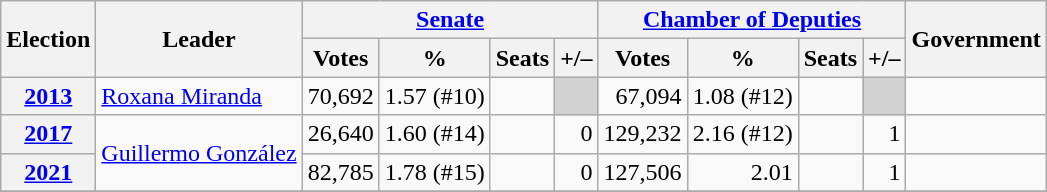<table class=wikitable style=text-align:right>
<tr>
<th rowspan="2">Election</th>
<th rowspan="2">Leader</th>
<th colspan="4"><a href='#'>Senate</a></th>
<th colspan="4"><a href='#'>Chamber of Deputies</a></th>
<th rowspan="2">Government</th>
</tr>
<tr>
<th>Votes</th>
<th>%</th>
<th>Seats</th>
<th>+/–</th>
<th>Votes</th>
<th>%</th>
<th>Seats</th>
<th>+/–</th>
</tr>
<tr>
<th><a href='#'>2013</a></th>
<td align=left rowspan="1"><a href='#'>Roxana Miranda</a></td>
<td>70,692</td>
<td>1.57 (#10)</td>
<td></td>
<td bgcolor=lightgrey></td>
<td>67,094</td>
<td>1.08 (#12)</td>
<td></td>
<td bgcolor=lightgrey></td>
<td></td>
</tr>
<tr>
<th><a href='#'>2017</a></th>
<td align=left rowspan="2"><a href='#'>Guillermo González</a></td>
<td>26,640</td>
<td>1.60 (#14)</td>
<td></td>
<td> 0</td>
<td>129,232</td>
<td>2.16 (#12)</td>
<td></td>
<td>1</td>
<td></td>
</tr>
<tr>
<th><a href='#'>2021</a></th>
<td>82,785</td>
<td>1.78 (#15)</td>
<td></td>
<td> 0</td>
<td>127,506</td>
<td>2.01</td>
<td></td>
<td>1</td>
<td></td>
</tr>
<tr>
</tr>
</table>
